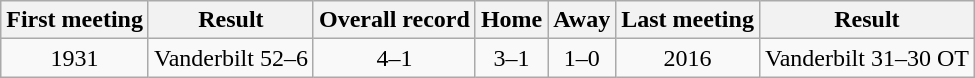<table class="wikitable">
<tr align="center">
<th>First meeting</th>
<th>Result</th>
<th>Overall record</th>
<th>Home</th>
<th>Away</th>
<th>Last meeting</th>
<th>Result</th>
</tr>
<tr align="center">
<td>1931</td>
<td>Vanderbilt 52–6</td>
<td>4–1</td>
<td>3–1</td>
<td>1–0</td>
<td>2016</td>
<td>Vanderbilt 31–30 OT</td>
</tr>
</table>
